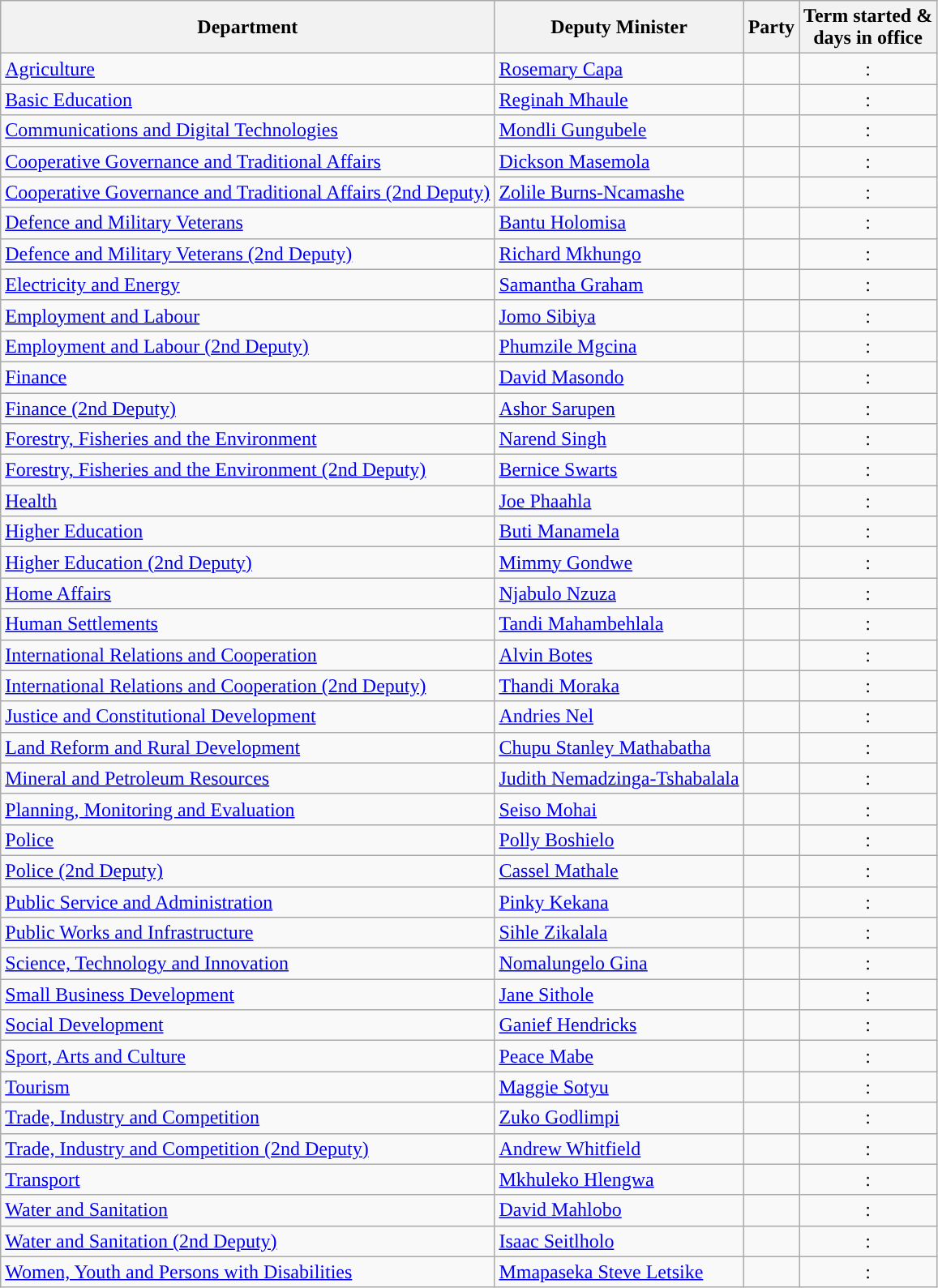<table class="wikitable">
<tr>
<th>Department</th>
<th>Deputy Minister</th>
<th>Party</th>
<th>Term started &<br>days in office</th>
</tr>
<tr>
<td><a href='#'>Agriculture</a></td>
<td><a href='#'>Rosemary Capa</a></td>
<td ! rowspan="1" style="color:#F2F3F4;background:"></td>
<td align="center">: <em></em></td>
</tr>
<tr>
<td><a href='#'>Basic Education</a></td>
<td><a href='#'>Reginah Mhaule</a></td>
<td ! rowspan="1" style="color:#F2F3F4;background:"></td>
<td align="center">: <em></em></td>
</tr>
<tr>
<td><a href='#'>Communications and Digital Technologies</a></td>
<td><a href='#'>Mondli Gungubele</a></td>
<td ! rowspan="1" style="color:#F2F3F4;background:"></td>
<td align="center">: <em></em></td>
</tr>
<tr>
<td><a href='#'>Cooperative Governance and Traditional Affairs</a></td>
<td><a href='#'>Dickson Masemola</a></td>
<td ! rowspan="1" style="color:#F2F3F4;background:"></td>
<td align="center">: <em></em></td>
</tr>
<tr>
<td><a href='#'>Cooperative Governance and Traditional Affairs (2nd Deputy)</a></td>
<td><a href='#'>Zolile Burns-Ncamashe</a></td>
<td rowspan="1" style="color:#F2F3F4;background:"></td>
<td align="center">: <em></em></td>
</tr>
<tr>
<td><a href='#'>Defence and Military Veterans</a></td>
<td><a href='#'>Bantu Holomisa</a></td>
<td ! rowspan="1" style="color:#F2F3F4;background:"></td>
<td align="center">: <em></em></td>
</tr>
<tr>
<td><a href='#'>Defence and Military Veterans (2nd Deputy)</a></td>
<td><a href='#'>Richard Mkhungo</a></td>
<td ! rowspan="1" style="color:#F2F3F4;background:"></td>
<td align="center">: <em></em></td>
</tr>
<tr>
<td><a href='#'>Electricity and Energy</a></td>
<td><a href='#'>Samantha Graham</a></td>
<td ! rowspan="1" style="color:#F2F3F4;background:"></td>
<td align="center">: <em></em></td>
</tr>
<tr>
<td><a href='#'>Employment and Labour</a></td>
<td><a href='#'>Jomo Sibiya</a></td>
<td ! rowspan="1" style="color:#F2F3F4;background:"></td>
<td align="center">: <em></em></td>
</tr>
<tr>
<td><a href='#'>Employment and Labour (2nd Deputy)</a></td>
<td><a href='#'>Phumzile Mgcina</a></td>
<td ! rowspan="1" style="color:#F2F3F4;background:"></td>
<td align="center">: <em></em></td>
</tr>
<tr>
<td><a href='#'>Finance</a></td>
<td><a href='#'>David Masondo</a></td>
<td ! rowspan="1" style="color:#F2F3F4;background:"></td>
<td align="center">: <em></em></td>
</tr>
<tr>
<td><a href='#'>Finance (2nd Deputy)</a></td>
<td><a href='#'>Ashor Sarupen</a></td>
<td ! rowspan="1" style="color:#F2F3F4;background:"></td>
<td align="center">: <em></em></td>
</tr>
<tr>
<td><a href='#'>Forestry, Fisheries and the Environment</a></td>
<td><a href='#'>Narend Singh</a></td>
<td ! rowspan="1" style="color:#F2F3F4;background:"></td>
<td align="center">: <em></em></td>
</tr>
<tr>
<td><a href='#'>Forestry, Fisheries and the Environment (2nd Deputy)</a></td>
<td><a href='#'>Bernice Swarts</a></td>
<td ! rowspan="1" style="color:#F2F3F4;background:"></td>
<td align="center">: <em></em></td>
</tr>
<tr>
<td><a href='#'>Health</a></td>
<td><a href='#'>Joe Phaahla</a></td>
<td ! rowspan="1" style="color:#F2F3F4;background:"></td>
<td align="center">: <em></em></td>
</tr>
<tr>
<td><a href='#'>Higher Education</a></td>
<td><a href='#'>Buti Manamela</a></td>
<td ! rowspan="1" style="color:#F2F3F4;background:"></td>
<td align="center">: <em></em></td>
</tr>
<tr>
<td><a href='#'>Higher Education (2nd Deputy)</a></td>
<td><a href='#'>Mimmy Gondwe</a></td>
<td ! rowspan="1" style="color:#F2F3F4;background:"></td>
<td align="center">: <em></em></td>
</tr>
<tr>
<td><a href='#'>Home Affairs</a></td>
<td><a href='#'>Njabulo Nzuza</a></td>
<td ! rowspan="1" style="color:#F2F3F4;background:"></td>
<td align="center">: <em></em></td>
</tr>
<tr>
<td><a href='#'>Human Settlements</a></td>
<td><a href='#'>Tandi Mahambehlala</a></td>
<td ! rowspan="1" style="color:#F2F3F4;background:"></td>
<td align="center">: <em></em></td>
</tr>
<tr>
<td><a href='#'>International Relations and Cooperation</a></td>
<td><a href='#'>Alvin Botes</a></td>
<td ! rowspan="1" style="color:#F2F3F4;background:"></td>
<td align="center">: <em></em></td>
</tr>
<tr>
<td><a href='#'>International Relations and Cooperation (2nd Deputy)</a></td>
<td><a href='#'>Thandi Moraka</a></td>
<td ! rowspan="1" style="color:#F2F3F4;background:"></td>
<td align="center">: <em></em></td>
</tr>
<tr>
<td><a href='#'>Justice and Constitutional Development</a></td>
<td><a href='#'>Andries Nel</a></td>
<td ! rowspan="1" style="color:#F2F3F4;background:"></td>
<td align="center">: <em></em></td>
</tr>
<tr>
<td><a href='#'>Land Reform and Rural Development</a></td>
<td><a href='#'>Chupu Stanley Mathabatha</a></td>
<td ! rowspan="1" style="color:#F2F3F4;background:"></td>
<td align="center">: <em></em></td>
</tr>
<tr>
<td><a href='#'>Mineral and Petroleum Resources</a></td>
<td><a href='#'>Judith Nemadzinga-Tshabalala</a></td>
<td ! rowspan="1" style="color:#F2F3F4;background:"></td>
<td align="center">: <em></em></td>
</tr>
<tr>
<td><a href='#'>Planning, Monitoring and Evaluation</a></td>
<td><a href='#'>Seiso Mohai</a></td>
<td ! rowspan="1" style="color:#F2F3F4;background:"></td>
<td align="center">: <em></em></td>
</tr>
<tr>
<td><a href='#'>Police</a></td>
<td><a href='#'>Polly Boshielo</a></td>
<td ! rowspan="1" style="color:#F2F3F4;background:"></td>
<td align="center">: <em></em></td>
</tr>
<tr>
<td><a href='#'>Police (2nd Deputy)</a></td>
<td><a href='#'>Cassel Mathale</a></td>
<td ! rowspan="1" style="color:#F2F3F4;background:"></td>
<td align="center">: <em></em></td>
</tr>
<tr>
<td><a href='#'>Public Service and Administration</a></td>
<td><a href='#'>Pinky Kekana</a></td>
<td ! rowspan="1" style="color:#F2F3F4;background:"></td>
<td align="center">: <em></em></td>
</tr>
<tr>
<td><a href='#'>Public Works and Infrastructure</a></td>
<td><a href='#'>Sihle Zikalala</a></td>
<td ! rowspan="1" style="color:#F2F3F4;background:"></td>
<td align="center">: <em></em></td>
</tr>
<tr>
<td><a href='#'>Science, Technology and Innovation</a></td>
<td><a href='#'>Nomalungelo Gina</a></td>
<td ! rowspan="1" style="color:#F2F3F4;background:"></td>
<td align="center">: <em></em></td>
</tr>
<tr>
<td><a href='#'>Small Business Development</a></td>
<td><a href='#'>Jane Sithole</a></td>
<td ! rowspan="1" style="color:#F2F3F4;background:"></td>
<td align="center">: <em></em></td>
</tr>
<tr>
<td><a href='#'>Social Development</a></td>
<td><a href='#'>Ganief Hendricks</a></td>
<td ! rowspan="1" style="color:#F2F3F4;background:"></td>
<td align="center">: <em></em></td>
</tr>
<tr>
<td><a href='#'>Sport, Arts and Culture</a></td>
<td><a href='#'>Peace Mabe</a></td>
<td ! rowspan="1" style="color:#F2F3F4;background:"></td>
<td align="center">: <em></em></td>
</tr>
<tr>
<td><a href='#'>Tourism</a></td>
<td><a href='#'>Maggie Sotyu</a></td>
<td ! rowspan="1" style="color:#F2F3F4;background:"></td>
<td align="center">: <em></em></td>
</tr>
<tr>
<td><a href='#'>Trade, Industry and Competition</a></td>
<td><a href='#'>Zuko Godlimpi</a></td>
<td ! rowspan="1" style="color:#F2F3F4;background:"></td>
<td align="center">: <em></em></td>
</tr>
<tr>
<td><a href='#'>Trade, Industry and Competition (2nd Deputy)</a></td>
<td><a href='#'>Andrew Whitfield</a></td>
<td ! rowspan="1" style="color:#F2F3F4;background:"></td>
<td align="center">: <em></em></td>
</tr>
<tr>
<td><a href='#'>Transport</a></td>
<td><a href='#'>Mkhuleko Hlengwa</a></td>
<td ! rowspan="1" style="color:#F2F3F4;background:"></td>
<td align="center">: <em></em></td>
</tr>
<tr>
<td><a href='#'>Water and Sanitation</a></td>
<td><a href='#'>David Mahlobo</a></td>
<td ! rowspan="1" style="color:#F2F3F4;background:"></td>
<td align="center">: <em></em></td>
</tr>
<tr>
<td><a href='#'>Water and Sanitation (2nd Deputy)</a></td>
<td><a href='#'>Isaac Seitlholo</a></td>
<td ! rowspan="1" style="color:#F2F3F4;background:"></td>
<td align="center">: <em></em></td>
</tr>
<tr>
<td><a href='#'>Women, Youth and Persons with Disabilities</a></td>
<td><a href='#'>Mmapaseka Steve Letsike</a></td>
<td ! rowspan="1" style="color:#F2F3F4;background:"></td>
<td align="center">: <em></em></td>
</tr>
</table>
